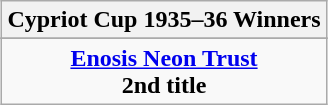<table class="wikitable" style="text-align:center;margin: 0 auto;">
<tr>
<th>Cypriot Cup 1935–36 Winners</th>
</tr>
<tr>
</tr>
<tr>
<td><strong><a href='#'>Enosis Neon Trust</a></strong><br><strong>2nd title</strong></td>
</tr>
</table>
